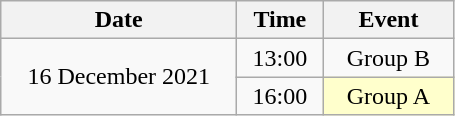<table class = "wikitable" style="text-align:center;">
<tr>
<th width=150>Date</th>
<th width=50>Time</th>
<th width=80>Event</th>
</tr>
<tr>
<td rowspan=2>16 December 2021</td>
<td>13:00</td>
<td>Group B</td>
</tr>
<tr>
<td>16:00</td>
<td bgcolor=ffffcc>Group A</td>
</tr>
</table>
